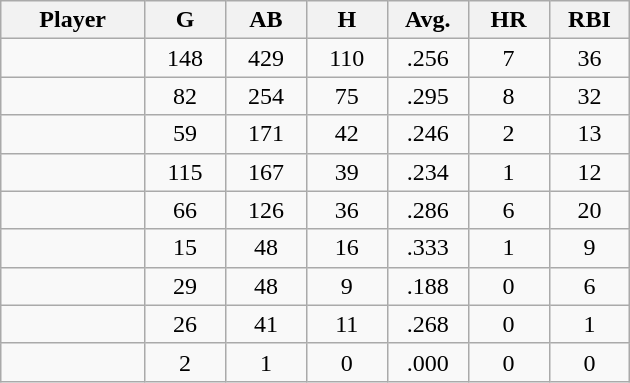<table class="wikitable sortable">
<tr>
<th bgcolor="#DDDDFF" width="16%">Player</th>
<th bgcolor="#DDDDFF" width="9%">G</th>
<th bgcolor="#DDDDFF" width="9%">AB</th>
<th bgcolor="#DDDDFF" width="9%">H</th>
<th bgcolor="#DDDDFF" width="9%">Avg.</th>
<th bgcolor="#DDDDFF" width="9%">HR</th>
<th bgcolor="#DDDDFF" width="9%">RBI</th>
</tr>
<tr align="center">
<td></td>
<td>148</td>
<td>429</td>
<td>110</td>
<td>.256</td>
<td>7</td>
<td>36</td>
</tr>
<tr align="center">
<td></td>
<td>82</td>
<td>254</td>
<td>75</td>
<td>.295</td>
<td>8</td>
<td>32</td>
</tr>
<tr align="center">
<td></td>
<td>59</td>
<td>171</td>
<td>42</td>
<td>.246</td>
<td>2</td>
<td>13</td>
</tr>
<tr align="center">
<td></td>
<td>115</td>
<td>167</td>
<td>39</td>
<td>.234</td>
<td>1</td>
<td>12</td>
</tr>
<tr align="center">
<td></td>
<td>66</td>
<td>126</td>
<td>36</td>
<td>.286</td>
<td>6</td>
<td>20</td>
</tr>
<tr align="center">
<td></td>
<td>15</td>
<td>48</td>
<td>16</td>
<td>.333</td>
<td>1</td>
<td>9</td>
</tr>
<tr align="center">
<td></td>
<td>29</td>
<td>48</td>
<td>9</td>
<td>.188</td>
<td>0</td>
<td>6</td>
</tr>
<tr align="center">
<td></td>
<td>26</td>
<td>41</td>
<td>11</td>
<td>.268</td>
<td>0</td>
<td>1</td>
</tr>
<tr align="center">
<td></td>
<td>2</td>
<td>1</td>
<td>0</td>
<td>.000</td>
<td>0</td>
<td>0</td>
</tr>
</table>
